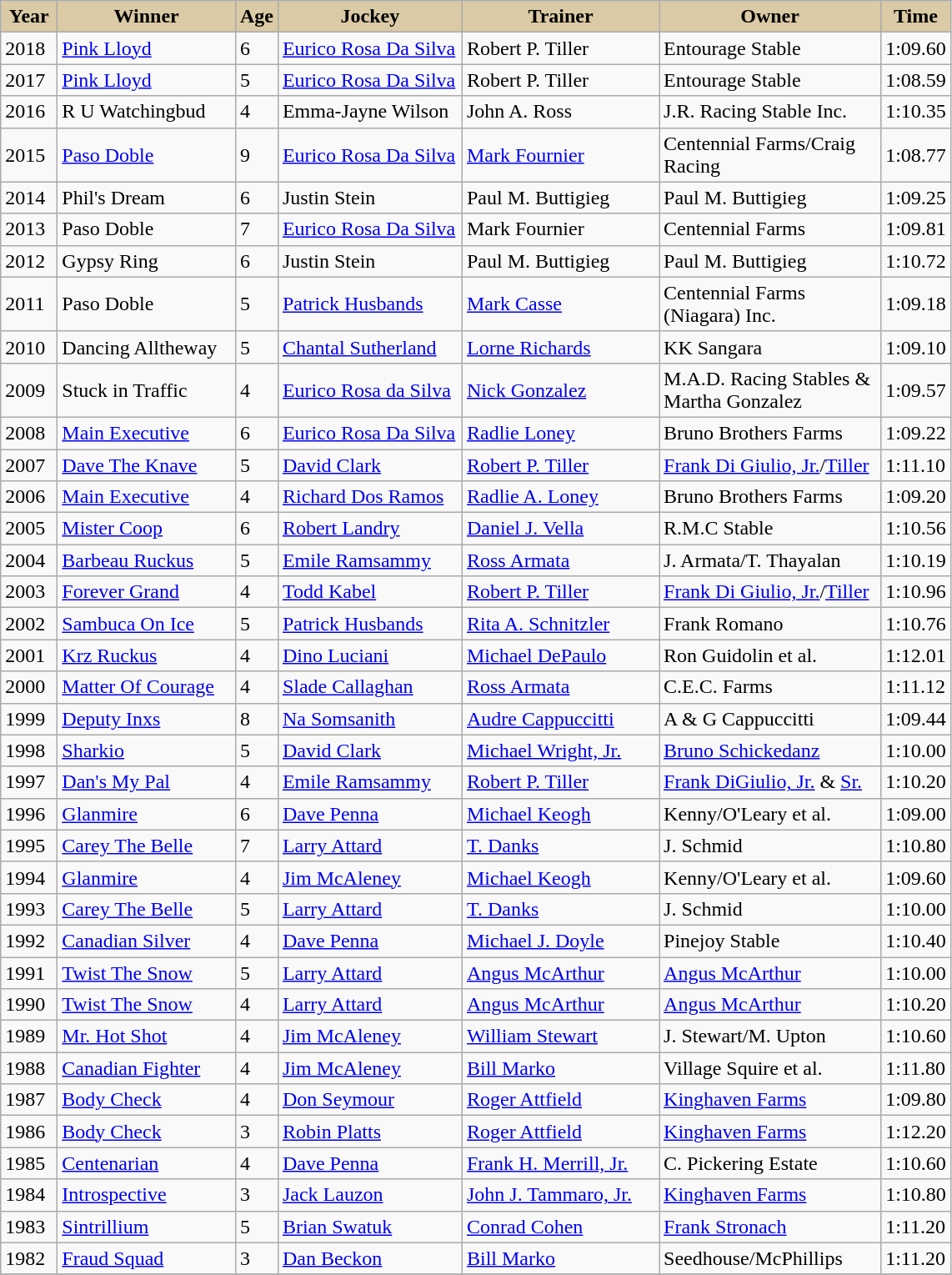<table class="wikitable sortable">
<tr>
<th style="background-color:#DACAA5; width:38px">Year <br></th>
<th style="background-color:#DACAA5; width:135px">Winner <br></th>
<th style="background-color:#DACAA5">Age<br></th>
<th style="background-color:#DACAA5; width:140px">Jockey <br></th>
<th style="background-color:#DACAA5; width:150px">Trainer <br></th>
<th style="background-color:#DACAA5; width:170px">Owner <br></th>
<th style="background-color:#DACAA5">Time</th>
</tr>
<tr>
<td>2018</td>
<td><a href='#'>Pink Lloyd</a></td>
<td>6</td>
<td><a href='#'>Eurico Rosa Da Silva</a></td>
<td>Robert P. Tiller</td>
<td>Entourage Stable</td>
<td>1:09.60</td>
</tr>
<tr>
<td>2017</td>
<td><a href='#'>Pink Lloyd</a></td>
<td>5</td>
<td><a href='#'>Eurico Rosa Da Silva</a></td>
<td>Robert P. Tiller</td>
<td>Entourage Stable</td>
<td>1:08.59</td>
</tr>
<tr>
<td>2016</td>
<td>R U Watchingbud</td>
<td>4</td>
<td>Emma-Jayne Wilson</td>
<td>John A. Ross</td>
<td>J.R. Racing Stable Inc.</td>
<td>1:10.35</td>
</tr>
<tr>
<td>2015</td>
<td><a href='#'>Paso Doble</a></td>
<td>9</td>
<td><a href='#'>Eurico Rosa Da Silva</a></td>
<td><a href='#'>Mark Fournier</a></td>
<td>Centennial Farms/Craig Racing</td>
<td>1:08.77</td>
</tr>
<tr>
<td>2014</td>
<td>Phil's Dream</td>
<td>6</td>
<td>Justin Stein</td>
<td>Paul M. Buttigieg</td>
<td>Paul M. Buttigieg</td>
<td>1:09.25</td>
</tr>
<tr>
<td>2013</td>
<td>Paso Doble</td>
<td>7</td>
<td><a href='#'>Eurico Rosa Da Silva</a></td>
<td>Mark Fournier</td>
<td>Centennial Farms</td>
<td>1:09.81</td>
</tr>
<tr>
<td>2012</td>
<td>Gypsy Ring</td>
<td>6</td>
<td>Justin Stein</td>
<td>Paul M. Buttigieg</td>
<td>Paul M. Buttigieg</td>
<td>1:10.72</td>
</tr>
<tr>
<td>2011</td>
<td>Paso Doble</td>
<td>5</td>
<td><a href='#'>Patrick Husbands</a></td>
<td><a href='#'>Mark Casse</a></td>
<td>Centennial Farms (Niagara) Inc.</td>
<td>1:09.18</td>
</tr>
<tr>
<td>2010</td>
<td>Dancing Alltheway</td>
<td>5</td>
<td><a href='#'>Chantal Sutherland</a></td>
<td><a href='#'>Lorne Richards</a></td>
<td>KK Sangara</td>
<td>1:09.10</td>
</tr>
<tr>
<td>2009</td>
<td>Stuck in Traffic</td>
<td>4</td>
<td><a href='#'>Eurico Rosa da Silva</a></td>
<td><a href='#'>Nick Gonzalez</a></td>
<td>M.A.D. Racing Stables & Martha Gonzalez</td>
<td>1:09.57</td>
</tr>
<tr>
<td>2008</td>
<td><a href='#'>Main Executive</a></td>
<td>6</td>
<td><a href='#'>Eurico Rosa Da Silva</a></td>
<td><a href='#'>Radlie Loney</a></td>
<td>Bruno Brothers Farms</td>
<td>1:09.22</td>
</tr>
<tr>
<td>2007</td>
<td><a href='#'>Dave The Knave</a></td>
<td>5</td>
<td><a href='#'>David Clark</a></td>
<td><a href='#'>Robert P. Tiller</a></td>
<td><a href='#'>Frank Di Giulio, Jr.</a>/<a href='#'>Tiller</a></td>
<td>1:11.10</td>
</tr>
<tr>
<td>2006</td>
<td><a href='#'>Main Executive</a></td>
<td>4</td>
<td><a href='#'>Richard Dos Ramos</a></td>
<td><a href='#'>Radlie A. Loney</a></td>
<td>Bruno Brothers Farms</td>
<td>1:09.20</td>
</tr>
<tr>
<td>2005</td>
<td><a href='#'>Mister Coop</a></td>
<td>6</td>
<td><a href='#'>Robert Landry</a></td>
<td><a href='#'>Daniel J. Vella</a></td>
<td>R.M.C Stable</td>
<td>1:10.56</td>
</tr>
<tr>
<td>2004</td>
<td><a href='#'>Barbeau Ruckus</a></td>
<td>5</td>
<td><a href='#'>Emile Ramsammy</a></td>
<td><a href='#'>Ross Armata</a></td>
<td>J. Armata/T. Thayalan</td>
<td>1:10.19</td>
</tr>
<tr>
<td>2003</td>
<td><a href='#'>Forever Grand</a></td>
<td>4</td>
<td><a href='#'>Todd Kabel</a></td>
<td><a href='#'>Robert P. Tiller</a></td>
<td><a href='#'>Frank Di Giulio, Jr.</a>/<a href='#'>Tiller</a></td>
<td>1:10.96</td>
</tr>
<tr>
<td>2002</td>
<td><a href='#'>Sambuca On Ice</a></td>
<td>5</td>
<td><a href='#'>Patrick Husbands</a></td>
<td><a href='#'>Rita A. Schnitzler</a></td>
<td>Frank Romano</td>
<td>1:10.76</td>
</tr>
<tr>
<td>2001</td>
<td><a href='#'>Krz Ruckus</a></td>
<td>4</td>
<td><a href='#'>Dino Luciani</a></td>
<td><a href='#'>Michael DePaulo</a></td>
<td>Ron Guidolin et al.</td>
<td>1:12.01</td>
</tr>
<tr>
<td>2000</td>
<td><a href='#'>Matter Of Courage</a></td>
<td>4</td>
<td><a href='#'>Slade Callaghan</a></td>
<td><a href='#'>Ross Armata</a></td>
<td>C.E.C. Farms</td>
<td>1:11.12</td>
</tr>
<tr>
<td>1999</td>
<td><a href='#'>Deputy Inxs</a></td>
<td>8</td>
<td><a href='#'>Na Somsanith</a></td>
<td><a href='#'>Audre Cappuccitti</a></td>
<td>A & G Cappuccitti</td>
<td>1:09.44</td>
</tr>
<tr>
<td>1998</td>
<td><a href='#'>Sharkio</a></td>
<td>5</td>
<td><a href='#'>David Clark</a></td>
<td><a href='#'>Michael Wright, Jr.</a></td>
<td><a href='#'>Bruno Schickedanz</a></td>
<td>1:10.00</td>
</tr>
<tr>
<td>1997</td>
<td><a href='#'>Dan's My Pal</a></td>
<td>4</td>
<td><a href='#'>Emile Ramsammy</a></td>
<td><a href='#'>Robert P. Tiller</a></td>
<td><a href='#'>Frank DiGiulio, Jr.</a> & <a href='#'>Sr.</a></td>
<td>1:10.20</td>
</tr>
<tr>
<td>1996</td>
<td><a href='#'>Glanmire</a></td>
<td>6</td>
<td><a href='#'>Dave Penna</a></td>
<td><a href='#'>Michael Keogh</a></td>
<td>Kenny/O'Leary et al.</td>
<td>1:09.00</td>
</tr>
<tr>
<td>1995</td>
<td><a href='#'>Carey The Belle</a></td>
<td>7</td>
<td><a href='#'>Larry Attard</a></td>
<td><a href='#'>T. Danks</a></td>
<td>J. Schmid</td>
<td>1:10.80</td>
</tr>
<tr>
<td>1994</td>
<td><a href='#'>Glanmire</a></td>
<td>4</td>
<td><a href='#'>Jim McAleney</a></td>
<td><a href='#'>Michael Keogh</a></td>
<td>Kenny/O'Leary et al.</td>
<td>1:09.60</td>
</tr>
<tr>
<td>1993</td>
<td><a href='#'>Carey The Belle</a></td>
<td>5</td>
<td><a href='#'>Larry Attard</a></td>
<td><a href='#'>T. Danks</a></td>
<td>J. Schmid</td>
<td>1:10.00</td>
</tr>
<tr>
<td>1992</td>
<td><a href='#'>Canadian Silver</a></td>
<td>4</td>
<td><a href='#'>Dave Penna</a></td>
<td><a href='#'>Michael J. Doyle</a></td>
<td>Pinejoy Stable</td>
<td>1:10.40</td>
</tr>
<tr>
<td>1991</td>
<td><a href='#'>Twist The Snow</a></td>
<td>5</td>
<td><a href='#'>Larry Attard</a></td>
<td><a href='#'>Angus McArthur</a></td>
<td><a href='#'>Angus McArthur</a></td>
<td>1:10.00</td>
</tr>
<tr>
<td>1990</td>
<td><a href='#'>Twist The Snow</a></td>
<td>4</td>
<td><a href='#'>Larry Attard</a></td>
<td><a href='#'>Angus McArthur</a></td>
<td><a href='#'>Angus McArthur</a></td>
<td>1:10.20</td>
</tr>
<tr>
<td>1989</td>
<td><a href='#'>Mr. Hot Shot</a></td>
<td>4</td>
<td><a href='#'>Jim McAleney</a></td>
<td><a href='#'>William Stewart</a></td>
<td>J. Stewart/M. Upton</td>
<td>1:10.60</td>
</tr>
<tr>
<td>1988</td>
<td><a href='#'>Canadian Fighter</a></td>
<td>4</td>
<td><a href='#'>Jim McAleney</a></td>
<td><a href='#'>Bill Marko</a></td>
<td>Village Squire et al.</td>
<td>1:11.80</td>
</tr>
<tr>
<td>1987</td>
<td><a href='#'>Body Check</a></td>
<td>4</td>
<td><a href='#'>Don Seymour</a></td>
<td><a href='#'>Roger Attfield</a></td>
<td><a href='#'>Kinghaven Farms</a></td>
<td>1:09.80</td>
</tr>
<tr>
<td>1986</td>
<td><a href='#'>Body Check</a></td>
<td>3</td>
<td><a href='#'>Robin Platts</a></td>
<td><a href='#'>Roger Attfield</a></td>
<td><a href='#'>Kinghaven Farms</a></td>
<td>1:12.20</td>
</tr>
<tr>
<td>1985</td>
<td><a href='#'>Centenarian</a></td>
<td>4</td>
<td><a href='#'>Dave Penna</a></td>
<td><a href='#'>Frank H. Merrill, Jr.</a></td>
<td>C. Pickering Estate</td>
<td>1:10.60</td>
</tr>
<tr>
<td>1984</td>
<td><a href='#'>Introspective</a></td>
<td>3</td>
<td><a href='#'>Jack Lauzon</a></td>
<td><a href='#'>John J. Tammaro, Jr.</a></td>
<td><a href='#'>Kinghaven Farms</a></td>
<td>1:10.80</td>
</tr>
<tr>
<td>1983</td>
<td><a href='#'>Sintrillium</a></td>
<td>5</td>
<td><a href='#'>Brian Swatuk</a></td>
<td><a href='#'>Conrad Cohen</a></td>
<td><a href='#'>Frank Stronach</a></td>
<td>1:11.20</td>
</tr>
<tr>
<td>1982</td>
<td><a href='#'>Fraud Squad</a></td>
<td>3</td>
<td><a href='#'>Dan Beckon</a></td>
<td><a href='#'>Bill Marko</a></td>
<td>Seedhouse/McPhillips</td>
<td>1:11.20</td>
</tr>
<tr>
</tr>
</table>
